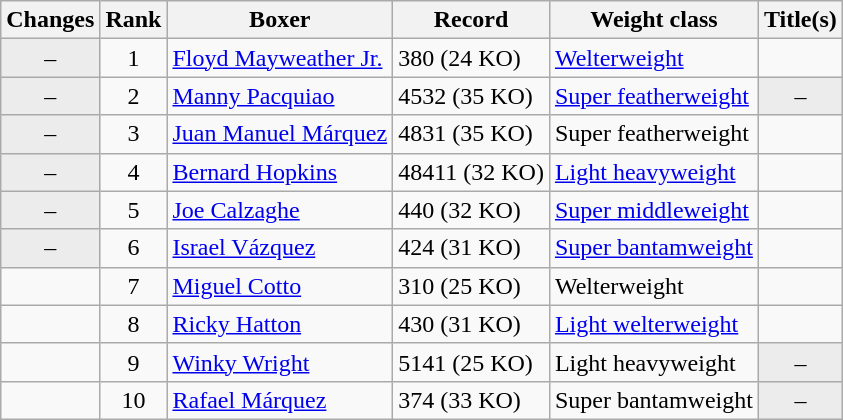<table class="wikitable ">
<tr>
<th>Changes</th>
<th>Rank</th>
<th>Boxer</th>
<th>Record</th>
<th>Weight class</th>
<th>Title(s)</th>
</tr>
<tr>
<td align=center bgcolor=#ECECEC>–</td>
<td align=center>1</td>
<td><a href='#'>Floyd Mayweather Jr.</a></td>
<td>380 (24 KO)</td>
<td><a href='#'>Welterweight</a></td>
<td></td>
</tr>
<tr>
<td align=center bgcolor=#ECECEC>–</td>
<td align=center>2</td>
<td><a href='#'>Manny Pacquiao</a></td>
<td>4532 (35 KO)</td>
<td><a href='#'>Super featherweight</a></td>
<td align=center bgcolor=#ECECEC data-sort-value="Z">–</td>
</tr>
<tr>
<td align=center bgcolor=#ECECEC>–</td>
<td align=center>3</td>
<td><a href='#'>Juan Manuel Márquez</a></td>
<td>4831 (35 KO)</td>
<td>Super featherweight</td>
<td></td>
</tr>
<tr>
<td align=center bgcolor=#ECECEC>–</td>
<td align=center>4</td>
<td><a href='#'>Bernard Hopkins</a></td>
<td>48411 (32 KO)</td>
<td><a href='#'>Light heavyweight</a></td>
<td></td>
</tr>
<tr>
<td align=center bgcolor=#ECECEC>–</td>
<td align=center>5</td>
<td><a href='#'>Joe Calzaghe</a></td>
<td>440 (32 KO)</td>
<td><a href='#'>Super middleweight</a></td>
<td></td>
</tr>
<tr>
<td align=center bgcolor=#ECECEC>–</td>
<td align=center>6</td>
<td><a href='#'>Israel Vázquez</a></td>
<td>424 (31 KO)</td>
<td><a href='#'>Super bantamweight</a></td>
<td></td>
</tr>
<tr>
<td align=center></td>
<td align=center>7</td>
<td><a href='#'>Miguel Cotto</a></td>
<td>310 (25 KO)</td>
<td>Welterweight</td>
<td></td>
</tr>
<tr>
<td align=center></td>
<td align=center>8</td>
<td><a href='#'>Ricky Hatton</a></td>
<td>430 (31 KO)</td>
<td><a href='#'>Light welterweight</a></td>
<td></td>
</tr>
<tr>
<td align=center></td>
<td align=center>9</td>
<td><a href='#'>Winky Wright</a></td>
<td>5141 (25 KO)</td>
<td>Light heavyweight</td>
<td align=center bgcolor=#ECECEC data-sort-value="Z">–</td>
</tr>
<tr>
<td align=center></td>
<td align=center>10</td>
<td><a href='#'>Rafael Márquez</a></td>
<td>374 (33 KO)</td>
<td>Super bantamweight</td>
<td align=center bgcolor=#ECECEC data-sort-value="Z">–</td>
</tr>
</table>
